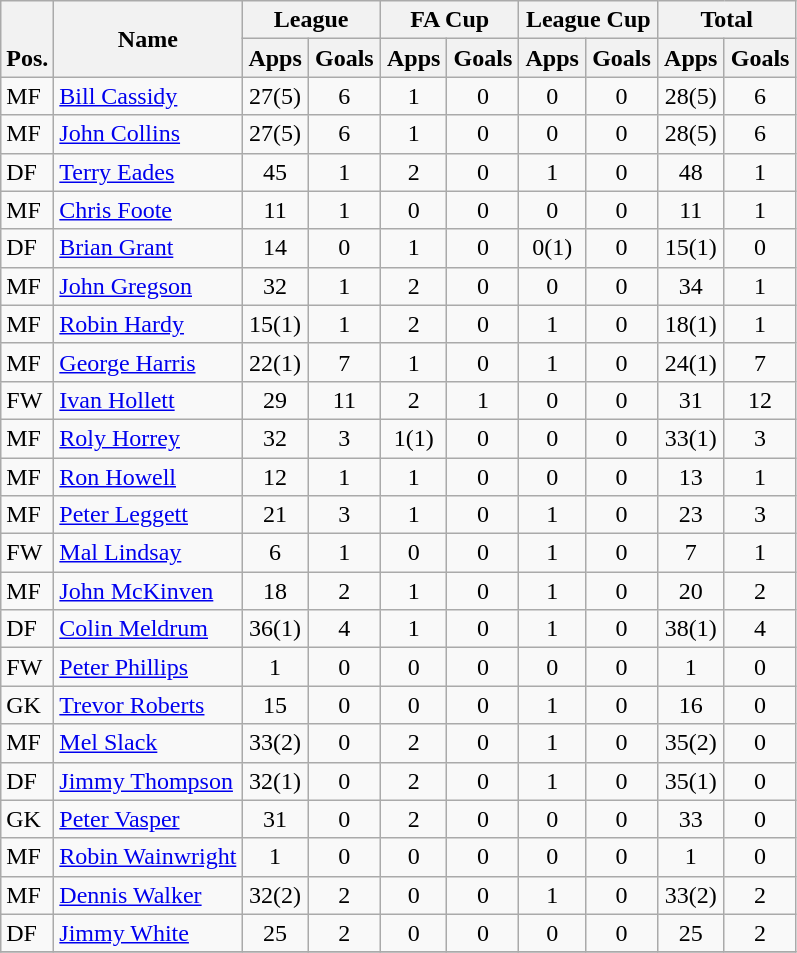<table class="wikitable" style="text-align:center">
<tr>
<th rowspan="2" valign="bottom">Pos.</th>
<th rowspan="2">Name</th>
<th colspan="2" width="85">League</th>
<th colspan="2" width="85">FA Cup</th>
<th colspan="2" width="85">League Cup</th>
<th colspan="2" width="85">Total</th>
</tr>
<tr>
<th>Apps</th>
<th>Goals</th>
<th>Apps</th>
<th>Goals</th>
<th>Apps</th>
<th>Goals</th>
<th>Apps</th>
<th>Goals</th>
</tr>
<tr>
<td align="left">MF</td>
<td align="left"> <a href='#'>Bill Cassidy</a></td>
<td>27(5)</td>
<td>6</td>
<td>1</td>
<td>0</td>
<td>0</td>
<td>0</td>
<td>28(5)</td>
<td>6</td>
</tr>
<tr>
<td align="left">MF</td>
<td align="left"> <a href='#'>John Collins</a></td>
<td>27(5)</td>
<td>6</td>
<td>1</td>
<td>0</td>
<td>0</td>
<td>0</td>
<td>28(5)</td>
<td>6</td>
</tr>
<tr>
<td align="left">DF</td>
<td align="left"> <a href='#'>Terry Eades</a></td>
<td>45</td>
<td>1</td>
<td>2</td>
<td>0</td>
<td>1</td>
<td>0</td>
<td>48</td>
<td>1</td>
</tr>
<tr>
<td align="left">MF</td>
<td align="left"> <a href='#'>Chris Foote</a></td>
<td>11</td>
<td>1</td>
<td>0</td>
<td>0</td>
<td>0</td>
<td>0</td>
<td>11</td>
<td>1</td>
</tr>
<tr>
<td align="left">DF</td>
<td align="left"> <a href='#'>Brian Grant</a></td>
<td>14</td>
<td>0</td>
<td>1</td>
<td>0</td>
<td>0(1)</td>
<td>0</td>
<td>15(1)</td>
<td>0</td>
</tr>
<tr>
<td align="left">MF</td>
<td align="left"> <a href='#'>John Gregson</a></td>
<td>32</td>
<td>1</td>
<td>2</td>
<td>0</td>
<td>0</td>
<td>0</td>
<td>34</td>
<td>1</td>
</tr>
<tr>
<td align="left">MF</td>
<td align="left"> <a href='#'>Robin Hardy</a></td>
<td>15(1)</td>
<td>1</td>
<td>2</td>
<td>0</td>
<td>1</td>
<td>0</td>
<td>18(1)</td>
<td>1</td>
</tr>
<tr>
<td align="left">MF</td>
<td align="left"> <a href='#'>George Harris</a></td>
<td>22(1)</td>
<td>7</td>
<td>1</td>
<td>0</td>
<td>1</td>
<td>0</td>
<td>24(1)</td>
<td>7</td>
</tr>
<tr>
<td align="left">FW</td>
<td align="left"> <a href='#'>Ivan Hollett</a></td>
<td>29</td>
<td>11</td>
<td>2</td>
<td>1</td>
<td>0</td>
<td>0</td>
<td>31</td>
<td>12</td>
</tr>
<tr>
<td align="left">MF</td>
<td align="left"> <a href='#'>Roly Horrey</a></td>
<td>32</td>
<td>3</td>
<td>1(1)</td>
<td>0</td>
<td>0</td>
<td>0</td>
<td>33(1)</td>
<td>3</td>
</tr>
<tr>
<td align="left">MF</td>
<td align="left"> <a href='#'>Ron Howell</a></td>
<td>12</td>
<td>1</td>
<td>1</td>
<td>0</td>
<td>0</td>
<td>0</td>
<td>13</td>
<td>1</td>
</tr>
<tr>
<td align="left">MF</td>
<td align="left"> <a href='#'>Peter Leggett</a></td>
<td>21</td>
<td>3</td>
<td>1</td>
<td>0</td>
<td>1</td>
<td>0</td>
<td>23</td>
<td>3</td>
</tr>
<tr>
<td align="left">FW</td>
<td align="left"> <a href='#'>Mal Lindsay</a></td>
<td>6</td>
<td>1</td>
<td>0</td>
<td>0</td>
<td>1</td>
<td>0</td>
<td>7</td>
<td>1</td>
</tr>
<tr>
<td align="left">MF</td>
<td align="left"> <a href='#'>John McKinven</a></td>
<td>18</td>
<td>2</td>
<td>1</td>
<td>0</td>
<td>1</td>
<td>0</td>
<td>20</td>
<td>2</td>
</tr>
<tr>
<td align="left">DF</td>
<td align="left"> <a href='#'>Colin Meldrum</a></td>
<td>36(1)</td>
<td>4</td>
<td>1</td>
<td>0</td>
<td>1</td>
<td>0</td>
<td>38(1)</td>
<td>4</td>
</tr>
<tr>
<td align="left">FW</td>
<td align="left"> <a href='#'>Peter Phillips</a></td>
<td>1</td>
<td>0</td>
<td>0</td>
<td>0</td>
<td>0</td>
<td>0</td>
<td>1</td>
<td>0</td>
</tr>
<tr>
<td align="left">GK</td>
<td align="left"> <a href='#'>Trevor Roberts</a></td>
<td>15</td>
<td>0</td>
<td>0</td>
<td>0</td>
<td>1</td>
<td>0</td>
<td>16</td>
<td>0</td>
</tr>
<tr>
<td align="left">MF</td>
<td align="left"> <a href='#'>Mel Slack</a></td>
<td>33(2)</td>
<td>0</td>
<td>2</td>
<td>0</td>
<td>1</td>
<td>0</td>
<td>35(2)</td>
<td>0</td>
</tr>
<tr>
<td align="left">DF</td>
<td align="left"> <a href='#'>Jimmy Thompson</a></td>
<td>32(1)</td>
<td>0</td>
<td>2</td>
<td>0</td>
<td>1</td>
<td>0</td>
<td>35(1)</td>
<td>0</td>
</tr>
<tr>
<td align="left">GK</td>
<td align="left"> <a href='#'>Peter Vasper</a></td>
<td>31</td>
<td>0</td>
<td>2</td>
<td>0</td>
<td>0</td>
<td>0</td>
<td>33</td>
<td>0</td>
</tr>
<tr>
<td align="left">MF</td>
<td align="left"> <a href='#'>Robin Wainwright</a></td>
<td>1</td>
<td>0</td>
<td>0</td>
<td>0</td>
<td>0</td>
<td>0</td>
<td>1</td>
<td>0</td>
</tr>
<tr>
<td align="left">MF</td>
<td align="left"> <a href='#'>Dennis Walker</a></td>
<td>32(2)</td>
<td>2</td>
<td>0</td>
<td>0</td>
<td>1</td>
<td>0</td>
<td>33(2)</td>
<td>2</td>
</tr>
<tr>
<td align="left">DF</td>
<td align="left"> <a href='#'>Jimmy White</a></td>
<td>25</td>
<td>2</td>
<td>0</td>
<td>0</td>
<td>0</td>
<td>0</td>
<td>25</td>
<td>2</td>
</tr>
<tr>
</tr>
</table>
